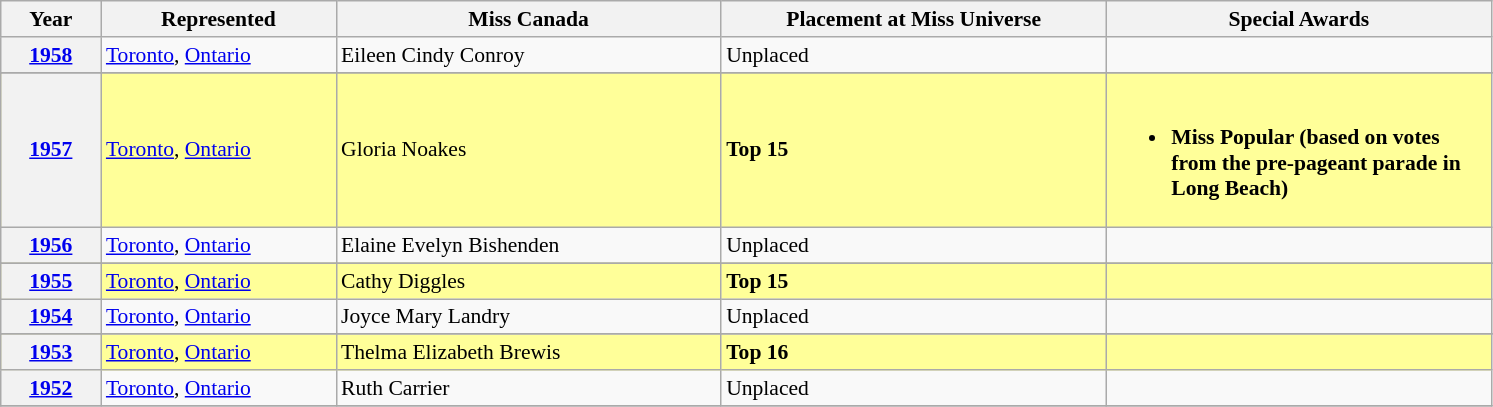<table class="wikitable sortable" style="font-size:90%">
<tr>
<th width="60">Year</th>
<th width="150">Represented</th>
<th width="250">Miss Canada</th>
<th width="250">Placement at Miss Universe</th>
<th width="250">Special Awards</th>
</tr>
<tr>
<th><a href='#'>1958</a></th>
<td><a href='#'>Toronto</a>, <a href='#'>Ontario</a></td>
<td>Eileen Cindy Conroy</td>
<td>Unplaced</td>
<td></td>
</tr>
<tr>
</tr>
<tr style="background-color:#FFFF99;">
<th><a href='#'>1957</a></th>
<td><a href='#'>Toronto</a>, <a href='#'>Ontario</a></td>
<td>Gloria Noakes</td>
<td><strong>Top 15</strong></td>
<td align="left"><br><ul><li><strong>Miss Popular (based on votes from the pre-pageant parade in Long Beach)</strong></li></ul></td>
</tr>
<tr>
<th><a href='#'>1956</a></th>
<td><a href='#'>Toronto</a>, <a href='#'>Ontario</a></td>
<td>Elaine Evelyn Bishenden</td>
<td>Unplaced</td>
<td></td>
</tr>
<tr>
</tr>
<tr style="background-color:#FFFF99;">
<th><a href='#'>1955</a></th>
<td><a href='#'>Toronto</a>, <a href='#'>Ontario</a></td>
<td>Cathy Diggles</td>
<td><strong>Top 15</strong></td>
<td></td>
</tr>
<tr>
<th><a href='#'>1954</a></th>
<td><a href='#'>Toronto</a>, <a href='#'>Ontario</a></td>
<td>Joyce Mary Landry</td>
<td>Unplaced</td>
<td></td>
</tr>
<tr>
</tr>
<tr style="background-color:#FFFF99;">
<th><a href='#'>1953</a></th>
<td><a href='#'>Toronto</a>, <a href='#'>Ontario</a></td>
<td>Thelma Elizabeth Brewis</td>
<td><strong>Top 16</strong></td>
<td></td>
</tr>
<tr>
<th><a href='#'>1952</a></th>
<td><a href='#'>Toronto</a>, <a href='#'>Ontario</a></td>
<td>Ruth Carrier</td>
<td>Unplaced</td>
<td></td>
</tr>
<tr>
</tr>
</table>
